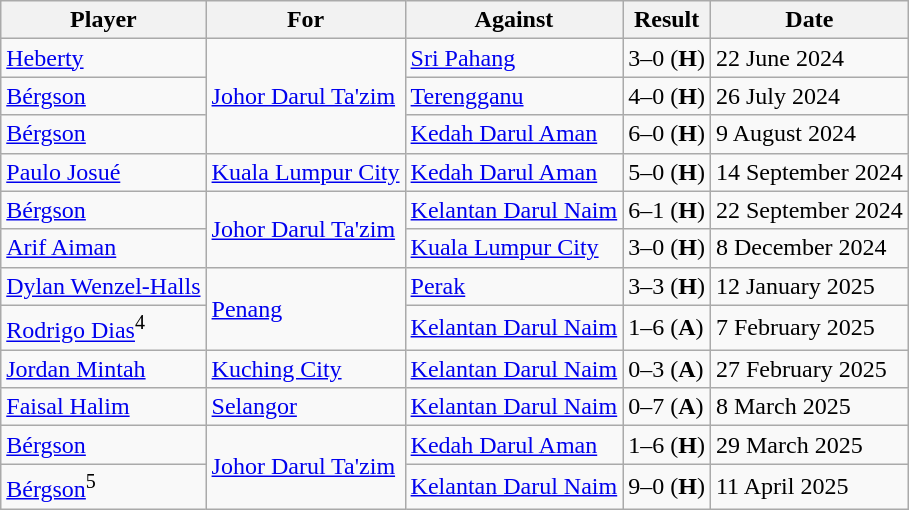<table class="wikitable">
<tr>
<th>Player</th>
<th>For</th>
<th>Against</th>
<th>Result</th>
<th>Date</th>
</tr>
<tr>
<td> <a href='#'>Heberty</a></td>
<td rowspan="3"><a href='#'>Johor Darul Ta'zim</a></td>
<td><a href='#'>Sri Pahang</a></td>
<td>3–0 (<strong>H</strong>)</td>
<td>22 June 2024</td>
</tr>
<tr>
<td> <a href='#'>Bérgson</a></td>
<td><a href='#'>Terengganu</a></td>
<td>4–0 (<strong>H</strong>)</td>
<td>26 July 2024</td>
</tr>
<tr>
<td> <a href='#'>Bérgson</a></td>
<td><a href='#'>Kedah Darul Aman</a></td>
<td>6–0 (<strong>H</strong>)</td>
<td>9 August 2024</td>
</tr>
<tr>
<td> <a href='#'>Paulo Josué</a></td>
<td><a href='#'>Kuala Lumpur City</a></td>
<td><a href='#'>Kedah Darul Aman</a></td>
<td>5–0 (<strong>H</strong>)</td>
<td>14 September 2024</td>
</tr>
<tr>
<td> <a href='#'>Bérgson</a></td>
<td rowspan="2"><a href='#'>Johor Darul Ta'zim</a></td>
<td><a href='#'>Kelantan Darul Naim</a></td>
<td>6–1 (<strong>H</strong>)</td>
<td>22 September 2024</td>
</tr>
<tr>
<td> <a href='#'>Arif Aiman</a></td>
<td><a href='#'>Kuala Lumpur City</a></td>
<td>3–0 (<strong>H</strong>)</td>
<td>8 December 2024</td>
</tr>
<tr>
<td> <a href='#'>Dylan Wenzel-Halls</a></td>
<td rowspan="2"><a href='#'>Penang</a></td>
<td><a href='#'>Perak</a></td>
<td>3–3 (<strong>H</strong>)</td>
<td>12 January 2025</td>
</tr>
<tr>
<td> <a href='#'>Rodrigo Dias</a><sup>4</sup></td>
<td><a href='#'>Kelantan Darul Naim</a></td>
<td>1–6 (<strong>A</strong>)</td>
<td>7 February 2025</td>
</tr>
<tr>
<td> <a href='#'>Jordan Mintah</a></td>
<td><a href='#'>Kuching City</a></td>
<td><a href='#'>Kelantan Darul Naim</a></td>
<td>0–3 (<strong>A</strong>)</td>
<td>27 February 2025</td>
</tr>
<tr>
<td> <a href='#'>Faisal Halim</a></td>
<td><a href='#'>Selangor</a></td>
<td><a href='#'>Kelantan Darul Naim</a></td>
<td>0–7 (<strong>A</strong>)</td>
<td>8 March 2025</td>
</tr>
<tr>
<td> <a href='#'>Bérgson</a></td>
<td rowspan="2"><a href='#'>Johor Darul Ta'zim</a></td>
<td><a href='#'>Kedah Darul Aman</a></td>
<td>1–6 (<strong>H</strong>)</td>
<td>29 March 2025</td>
</tr>
<tr>
<td> <a href='#'>Bérgson</a><sup>5</sup></td>
<td><a href='#'>Kelantan Darul Naim</a></td>
<td>9–0 (<strong>H</strong>)</td>
<td>11 April 2025</td>
</tr>
</table>
